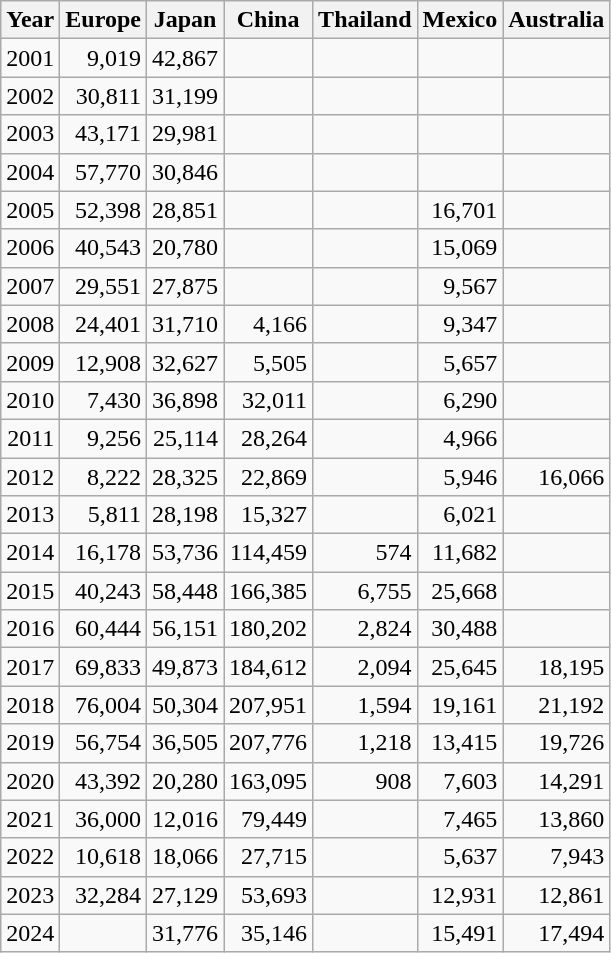<table class=wikitable style="text-align: right;">
<tr>
<th>Year</th>
<th>Europe</th>
<th>Japan</th>
<th>China</th>
<th>Thailand</th>
<th>Mexico</th>
<th>Australia</th>
</tr>
<tr>
<td>2001</td>
<td>9,019</td>
<td>42,867</td>
<td></td>
<td></td>
<td></td>
<td></td>
</tr>
<tr>
<td>2002</td>
<td>30,811</td>
<td>31,199</td>
<td></td>
<td></td>
<td></td>
<td></td>
</tr>
<tr>
<td>2003</td>
<td>43,171</td>
<td>29,981</td>
<td></td>
<td></td>
<td></td>
<td></td>
</tr>
<tr>
<td>2004</td>
<td>57,770</td>
<td>30,846</td>
<td></td>
<td></td>
<td></td>
<td></td>
</tr>
<tr>
<td>2005</td>
<td>52,398</td>
<td>28,851</td>
<td></td>
<td></td>
<td>16,701</td>
<td></td>
</tr>
<tr>
<td>2006</td>
<td>40,543</td>
<td>20,780</td>
<td></td>
<td></td>
<td>15,069</td>
<td></td>
</tr>
<tr>
<td>2007</td>
<td>29,551</td>
<td>27,875</td>
<td></td>
<td></td>
<td>9,567</td>
<td></td>
</tr>
<tr>
<td>2008</td>
<td>24,401</td>
<td>31,710</td>
<td>4,166</td>
<td></td>
<td>9,347</td>
<td></td>
</tr>
<tr>
<td>2009</td>
<td>12,908</td>
<td>32,627</td>
<td>5,505</td>
<td></td>
<td>5,657</td>
<td></td>
</tr>
<tr>
<td>2010</td>
<td>7,430</td>
<td>36,898</td>
<td>32,011</td>
<td></td>
<td>6,290</td>
<td></td>
</tr>
<tr>
<td>2011</td>
<td>9,256</td>
<td>25,114</td>
<td>28,264</td>
<td></td>
<td>4,966</td>
<td></td>
</tr>
<tr>
<td>2012</td>
<td>8,222</td>
<td>28,325</td>
<td>22,869</td>
<td></td>
<td>5,946</td>
<td>16,066</td>
</tr>
<tr>
<td>2013</td>
<td>5,811</td>
<td>28,198</td>
<td>15,327</td>
<td></td>
<td>6,021</td>
<td></td>
</tr>
<tr>
<td>2014</td>
<td>16,178</td>
<td>53,736</td>
<td>114,459</td>
<td>574</td>
<td>11,682</td>
<td></td>
</tr>
<tr>
<td>2015</td>
<td>40,243</td>
<td>58,448</td>
<td>166,385</td>
<td>6,755</td>
<td>25,668</td>
<td></td>
</tr>
<tr>
<td>2016</td>
<td>60,444</td>
<td>56,151</td>
<td>180,202</td>
<td>2,824</td>
<td>30,488</td>
<td></td>
</tr>
<tr>
<td>2017</td>
<td>69,833</td>
<td>49,873</td>
<td>184,612</td>
<td>2,094</td>
<td>25,645</td>
<td>18,195</td>
</tr>
<tr>
<td>2018</td>
<td>76,004</td>
<td>50,304</td>
<td>207,951</td>
<td>1,594</td>
<td>19,161</td>
<td>21,192</td>
</tr>
<tr>
<td>2019</td>
<td>56,754</td>
<td>36,505</td>
<td>207,776</td>
<td>1,218</td>
<td>13,415</td>
<td>19,726</td>
</tr>
<tr>
<td>2020</td>
<td>43,392</td>
<td>20,280<strong></strong></td>
<td>163,095</td>
<td>908</td>
<td>7,603</td>
<td>14,291</td>
</tr>
<tr>
<td>2021</td>
<td>36,000</td>
<td>12,016</td>
<td>79,449</td>
<td></td>
<td>7,465</td>
<td>13,860</td>
</tr>
<tr>
<td>2022</td>
<td>10,618</td>
<td>18,066</td>
<td>27,715</td>
<td></td>
<td>5,637</td>
<td>7,943</td>
</tr>
<tr>
<td>2023</td>
<td>32,284</td>
<td>27,129</td>
<td>53,693</td>
<td></td>
<td>12,931</td>
<td>12,861</td>
</tr>
<tr>
<td>2024</td>
<td></td>
<td>31,776</td>
<td>35,146</td>
<td></td>
<td>15,491</td>
<td>17,494</td>
</tr>
</table>
